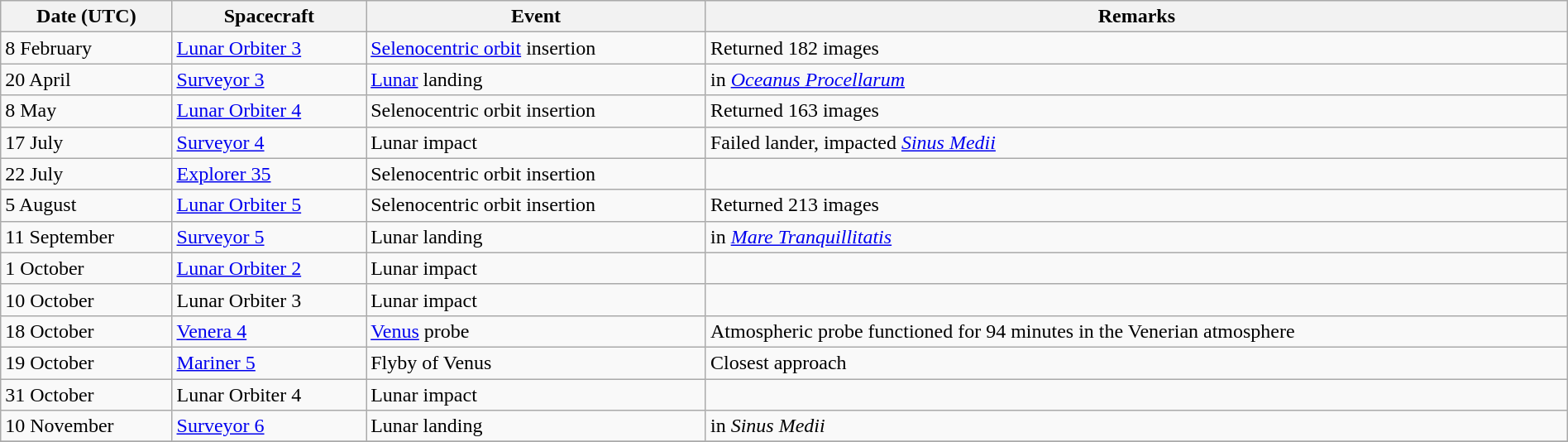<table class=wikitable width="100%">
<tr>
<th>Date (UTC)</th>
<th>Spacecraft</th>
<th>Event</th>
<th>Remarks</th>
</tr>
<tr>
<td>8 February</td>
<td><a href='#'>Lunar Orbiter 3</a></td>
<td><a href='#'>Selenocentric orbit</a> insertion</td>
<td>Returned 182 images</td>
</tr>
<tr>
<td>20 April</td>
<td><a href='#'>Surveyor 3</a></td>
<td><a href='#'>Lunar</a> landing</td>
<td>in <em><a href='#'>Oceanus Procellarum</a></em></td>
</tr>
<tr>
<td>8 May</td>
<td><a href='#'>Lunar Orbiter 4</a></td>
<td>Selenocentric orbit insertion</td>
<td>Returned 163 images</td>
</tr>
<tr>
<td>17 July</td>
<td><a href='#'>Surveyor 4</a></td>
<td>Lunar impact</td>
<td>Failed lander, impacted <em><a href='#'>Sinus Medii</a></em></td>
</tr>
<tr>
<td>22 July</td>
<td><a href='#'>Explorer 35</a></td>
<td>Selenocentric orbit insertion</td>
<td></td>
</tr>
<tr>
<td>5 August</td>
<td><a href='#'>Lunar Orbiter 5</a></td>
<td>Selenocentric orbit insertion</td>
<td>Returned 213 images</td>
</tr>
<tr>
<td>11 September</td>
<td><a href='#'>Surveyor 5</a></td>
<td>Lunar landing</td>
<td>in <em><a href='#'>Mare Tranquillitatis</a></em></td>
</tr>
<tr>
<td>1 October</td>
<td><a href='#'>Lunar Orbiter 2</a></td>
<td>Lunar impact</td>
<td></td>
</tr>
<tr>
<td>10 October</td>
<td>Lunar Orbiter 3</td>
<td>Lunar impact</td>
<td></td>
</tr>
<tr>
<td>18 October</td>
<td><a href='#'>Venera 4</a></td>
<td><a href='#'>Venus</a> probe</td>
<td>Atmospheric probe functioned for 94 minutes in the Venerian atmosphere</td>
</tr>
<tr>
<td>19 October</td>
<td><a href='#'>Mariner 5</a></td>
<td>Flyby of Venus</td>
<td>Closest approach </td>
</tr>
<tr>
<td>31 October</td>
<td>Lunar Orbiter 4</td>
<td>Lunar impact</td>
<td></td>
</tr>
<tr>
<td>10 November</td>
<td><a href='#'>Surveyor 6</a></td>
<td>Lunar landing</td>
<td>in <em>Sinus Medii</em></td>
</tr>
<tr>
</tr>
</table>
